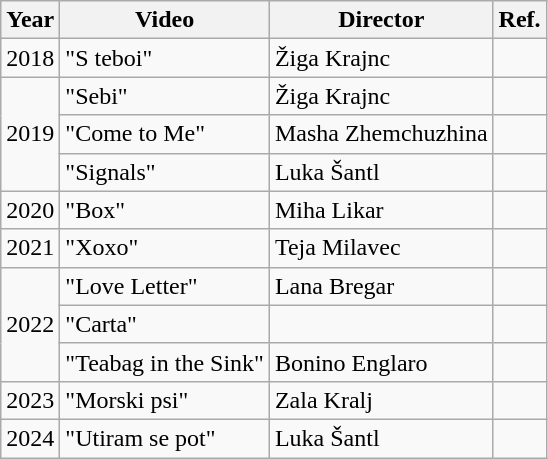<table class="wikitable">
<tr>
<th>Year</th>
<th>Video</th>
<th>Director</th>
<th>Ref.</th>
</tr>
<tr>
<td>2018</td>
<td>"S teboi"</td>
<td>Žiga Krajnc</td>
<td></td>
</tr>
<tr>
<td rowspan="3">2019</td>
<td>"Sebi"</td>
<td>Žiga Krajnc</td>
<td></td>
</tr>
<tr>
<td>"Come to Me"</td>
<td>Masha Zhemchuzhina</td>
<td></td>
</tr>
<tr>
<td>"Signals"</td>
<td>Luka Šantl</td>
<td></td>
</tr>
<tr>
<td>2020</td>
<td>"Box"</td>
<td>Miha Likar</td>
<td></td>
</tr>
<tr>
<td>2021</td>
<td>"Xoxo"</td>
<td>Teja Milavec</td>
<td></td>
</tr>
<tr>
<td rowspan="3">2022</td>
<td>"Love Letter"</td>
<td>Lana Bregar</td>
<td></td>
</tr>
<tr>
<td>"Carta"</td>
<td></td>
<td></td>
</tr>
<tr>
<td>"Teabag in the Sink"</td>
<td>Bonino Englaro</td>
<td></td>
</tr>
<tr>
<td>2023</td>
<td>"Morski psi"</td>
<td>Zala Kralj</td>
<td></td>
</tr>
<tr>
<td>2024</td>
<td>"Utiram se pot"</td>
<td>Luka Šantl</td>
<td></td>
</tr>
</table>
